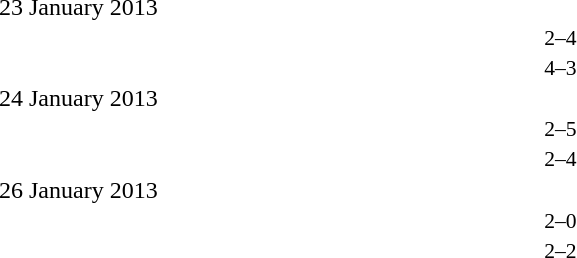<table style="width:70%;" cellspacing="1">
<tr>
<th width=35%></th>
<th width=15%></th>
<th></th>
</tr>
<tr>
<td>23 January 2013</td>
</tr>
<tr style=font-size:90%>
<td align=right><strong></strong></td>
<td align=center>2–4</td>
<td><strong></strong></td>
</tr>
<tr style=font-size:90%>
<td align=right><strong></strong></td>
<td align=center>4–3</td>
<td><strong></strong></td>
</tr>
<tr>
<td>24 January 2013</td>
</tr>
<tr style=font-size:90%>
<td align=right><strong></strong></td>
<td align=center>2–5</td>
<td><strong></strong></td>
</tr>
<tr style=font-size:90%>
<td align=right><strong></strong></td>
<td align=center>2–4</td>
<td><strong></strong></td>
</tr>
<tr>
<td>26 January 2013</td>
</tr>
<tr style=font-size:90%>
<td align=right><strong></strong></td>
<td align=center>2–0</td>
<td><strong></strong></td>
</tr>
<tr style=font-size:90%>
<td align=right><strong></strong></td>
<td align=center>2–2</td>
<td><strong></strong></td>
</tr>
</table>
